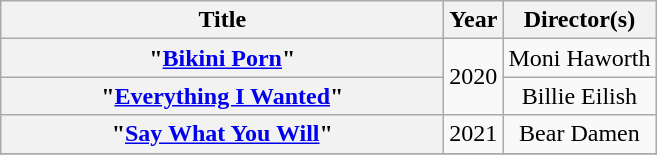<table class="wikitable plainrowheaders" style="text-align:center;">
<tr>
<th scope="col" style="width:18em;">Title</th>
<th scope="col">Year</th>
<th scope="col">Director(s)</th>
</tr>
<tr>
<th scope="row">"<a href='#'>Bikini Porn</a>"<br></th>
<td rowspan="2">2020</td>
<td>Moni Haworth</td>
</tr>
<tr>
<th scope="row">"<a href='#'>Everything I Wanted</a>"<br></th>
<td>Billie Eilish</td>
</tr>
<tr>
<th scope="row">"<a href='#'>Say What You Will</a>"<br></th>
<td>2021</td>
<td>Bear Damen</td>
</tr>
<tr>
</tr>
</table>
